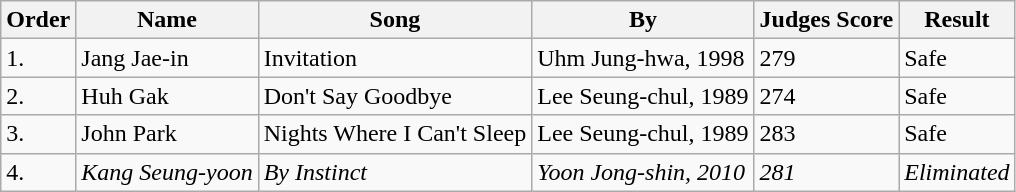<table class="wikitable">
<tr>
<th>Order</th>
<th>Name</th>
<th>Song</th>
<th>By</th>
<th>Judges Score</th>
<th>Result</th>
</tr>
<tr>
<td>1.</td>
<td>Jang Jae-in</td>
<td>Invitation</td>
<td>Uhm Jung-hwa, 1998</td>
<td>279</td>
<td>Safe</td>
</tr>
<tr>
<td>2.</td>
<td>Huh Gak</td>
<td>Don't Say Goodbye</td>
<td>Lee Seung-chul, 1989</td>
<td>274</td>
<td>Safe</td>
</tr>
<tr>
<td>3.</td>
<td>John Park</td>
<td>Nights Where I Can't Sleep</td>
<td>Lee Seung-chul, 1989</td>
<td>283</td>
<td>Safe</td>
</tr>
<tr>
<td>4.</td>
<td><em>Kang Seung-yoon</em></td>
<td><em>By Instinct</em></td>
<td><em>Yoon Jong-shin, 2010</em></td>
<td><em>281</em></td>
<td><em>Eliminated</em></td>
</tr>
</table>
